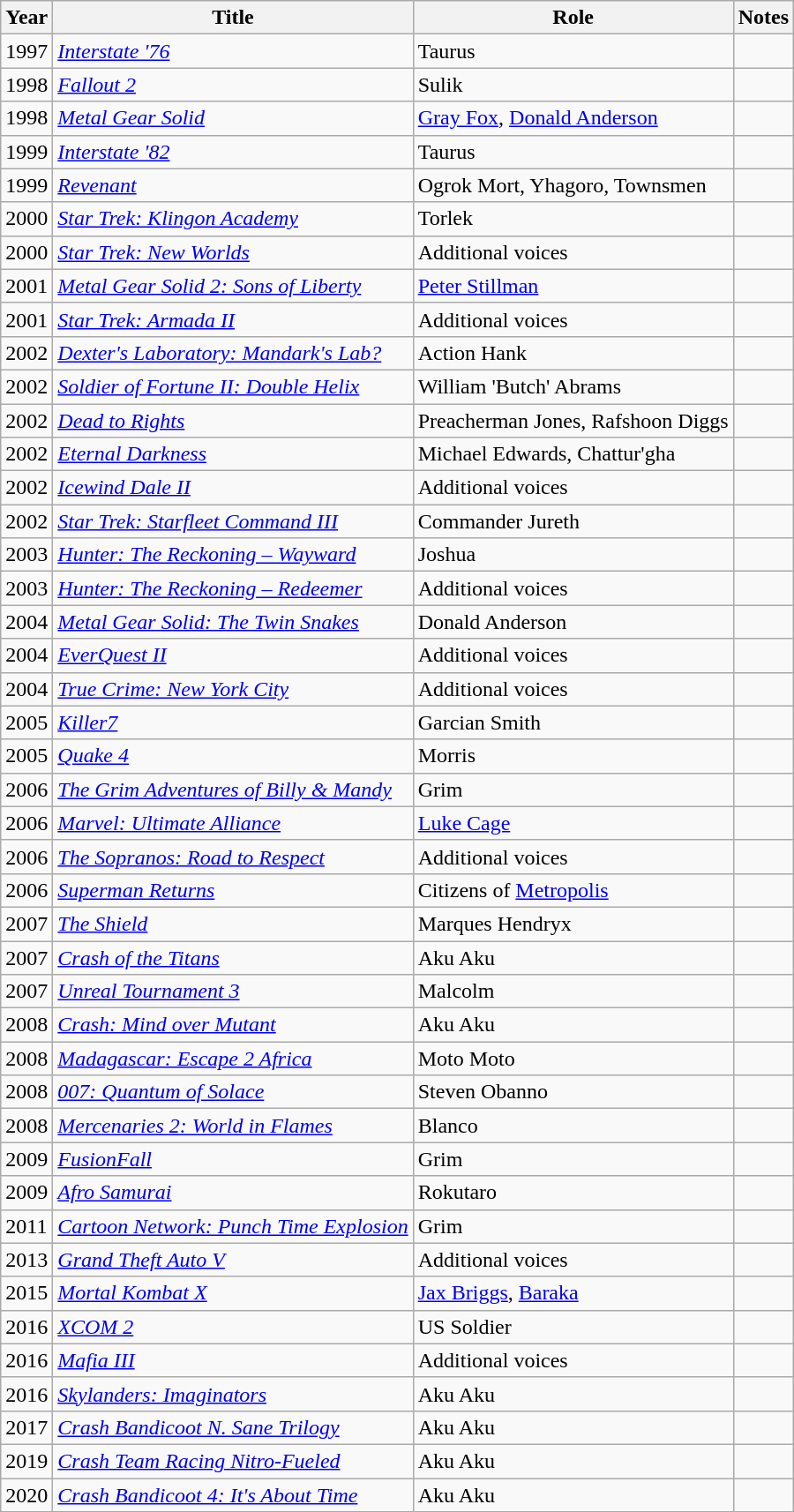<table class="wikitable sortable">
<tr>
<th>Year</th>
<th>Title</th>
<th>Role</th>
<th>Notes</th>
</tr>
<tr>
<td>1997</td>
<td><em><a href='#'>Interstate '76</a></em></td>
<td>Taurus</td>
<td></td>
</tr>
<tr>
<td>1998</td>
<td><em><a href='#'>Fallout 2</a></em></td>
<td>Sulik</td>
<td></td>
</tr>
<tr>
<td>1998</td>
<td><em><a href='#'>Metal Gear Solid</a></em></td>
<td><a href='#'>Gray Fox</a>, <a href='#'>Donald Anderson</a></td>
<td></td>
</tr>
<tr>
<td>1999</td>
<td><em><a href='#'>Interstate '82</a></em></td>
<td>Taurus</td>
<td></td>
</tr>
<tr>
<td>1999</td>
<td><em><a href='#'>Revenant</a></em></td>
<td>Ogrok Mort, Yhagoro, Townsmen</td>
<td></td>
</tr>
<tr>
<td>2000</td>
<td><em><a href='#'>Star Trek: Klingon Academy</a></em></td>
<td>Torlek</td>
<td></td>
</tr>
<tr>
<td>2000</td>
<td><em><a href='#'>Star Trek: New Worlds</a></em></td>
<td>Additional voices</td>
<td></td>
</tr>
<tr>
<td>2001</td>
<td><em><a href='#'>Metal Gear Solid 2: Sons of Liberty</a></em></td>
<td><a href='#'>Peter Stillman</a></td>
<td></td>
</tr>
<tr>
<td>2001</td>
<td><em><a href='#'>Star Trek: Armada II</a></em></td>
<td>Additional voices</td>
<td></td>
</tr>
<tr>
<td>2002</td>
<td><em><a href='#'>Dexter's Laboratory: Mandark's Lab?</a></em></td>
<td>Action Hank</td>
<td></td>
</tr>
<tr>
<td>2002</td>
<td><em><a href='#'>Soldier of Fortune II: Double Helix</a></em></td>
<td>William 'Butch' Abrams</td>
<td></td>
</tr>
<tr>
<td>2002</td>
<td><em><a href='#'>Dead to Rights</a></em></td>
<td>Preacherman Jones, Rafshoon Diggs</td>
<td></td>
</tr>
<tr>
<td>2002</td>
<td><em><a href='#'>Eternal Darkness</a></em></td>
<td>Michael Edwards, Chattur'gha</td>
<td></td>
</tr>
<tr>
<td>2002</td>
<td><em><a href='#'>Icewind Dale II</a></em></td>
<td>Additional voices</td>
<td></td>
</tr>
<tr>
<td>2002</td>
<td><em><a href='#'>Star Trek: Starfleet Command III</a></em></td>
<td>Commander Jureth</td>
<td></td>
</tr>
<tr>
<td>2003</td>
<td><em><a href='#'>Hunter: The Reckoning – Wayward</a></em></td>
<td>Joshua</td>
<td></td>
</tr>
<tr>
<td>2003</td>
<td><em><a href='#'>Hunter: The Reckoning – Redeemer</a></em></td>
<td>Additional voices</td>
<td></td>
</tr>
<tr>
<td>2004</td>
<td><em><a href='#'>Metal Gear Solid: The Twin Snakes</a></em></td>
<td>Donald Anderson</td>
<td></td>
</tr>
<tr>
<td>2004</td>
<td><em><a href='#'>EverQuest II</a></em></td>
<td>Additional voices</td>
<td></td>
</tr>
<tr>
<td>2004</td>
<td><em><a href='#'>True Crime: New York City</a></em></td>
<td>Additional voices</td>
<td></td>
</tr>
<tr>
<td>2005</td>
<td><em><a href='#'>Killer7</a></em></td>
<td>Garcian Smith</td>
<td></td>
</tr>
<tr>
<td>2005</td>
<td><em><a href='#'>Quake 4</a></em></td>
<td>Morris</td>
<td></td>
</tr>
<tr>
<td>2006</td>
<td><em><a href='#'>The Grim Adventures of Billy & Mandy</a></em></td>
<td>Grim</td>
<td></td>
</tr>
<tr>
<td>2006</td>
<td><em><a href='#'>Marvel: Ultimate Alliance</a></em></td>
<td><a href='#'>Luke Cage</a></td>
<td></td>
</tr>
<tr>
<td>2006</td>
<td><em><a href='#'>The Sopranos: Road to Respect</a></em></td>
<td>Additional voices</td>
<td></td>
</tr>
<tr>
<td>2006</td>
<td><em><a href='#'>Superman Returns</a></em></td>
<td>Citizens of <a href='#'>Metropolis</a></td>
<td></td>
</tr>
<tr>
<td>2007</td>
<td><em><a href='#'>The Shield</a></em></td>
<td>Marques Hendryx</td>
<td></td>
</tr>
<tr>
<td>2007</td>
<td><em><a href='#'>Crash of the Titans</a></em></td>
<td>Aku Aku</td>
<td></td>
</tr>
<tr>
<td>2007</td>
<td><em><a href='#'>Unreal Tournament 3</a></em></td>
<td>Malcolm</td>
<td></td>
</tr>
<tr>
<td>2008</td>
<td><em><a href='#'>Crash: Mind over Mutant</a></em></td>
<td>Aku Aku</td>
<td></td>
</tr>
<tr>
<td>2008</td>
<td><em><a href='#'>Madagascar: Escape 2 Africa</a></em></td>
<td>Moto Moto</td>
<td></td>
</tr>
<tr>
<td>2008</td>
<td><em><a href='#'>007: Quantum of Solace</a></em></td>
<td>Steven Obanno</td>
<td></td>
</tr>
<tr>
<td>2008</td>
<td><em><a href='#'>Mercenaries 2: World in Flames</a></em></td>
<td>Blanco</td>
<td></td>
</tr>
<tr>
<td>2009</td>
<td><em><a href='#'>FusionFall</a></em></td>
<td>Grim</td>
<td></td>
</tr>
<tr>
<td>2009</td>
<td><em><a href='#'>Afro Samurai</a></em></td>
<td>Rokutaro</td>
<td></td>
</tr>
<tr>
<td>2011</td>
<td><em><a href='#'>Cartoon Network: Punch Time Explosion</a></em></td>
<td>Grim</td>
<td></td>
</tr>
<tr>
<td>2013</td>
<td><em><a href='#'>Grand Theft Auto V</a></em></td>
<td>Additional voices</td>
<td></td>
</tr>
<tr>
<td>2015</td>
<td><em><a href='#'>Mortal Kombat X</a></em></td>
<td><a href='#'>Jax Briggs</a>, <a href='#'>Baraka</a></td>
<td></td>
</tr>
<tr>
<td>2016</td>
<td><em><a href='#'>XCOM 2</a></em></td>
<td>US Soldier</td>
<td></td>
</tr>
<tr>
<td>2016</td>
<td><em><a href='#'>Mafia III</a></em></td>
<td>Additional voices</td>
<td></td>
</tr>
<tr>
<td>2016</td>
<td><em><a href='#'>Skylanders: Imaginators</a></em></td>
<td>Aku Aku</td>
<td></td>
</tr>
<tr>
<td>2017</td>
<td><em><a href='#'>Crash Bandicoot N. Sane Trilogy</a></em></td>
<td>Aku Aku</td>
<td></td>
</tr>
<tr>
<td>2019</td>
<td><em><a href='#'>Crash Team Racing Nitro-Fueled</a></em></td>
<td>Aku Aku</td>
<td></td>
</tr>
<tr>
<td>2020</td>
<td><em><a href='#'>Crash Bandicoot 4: It's About Time</a></em></td>
<td>Aku Aku</td>
<td></td>
</tr>
</table>
